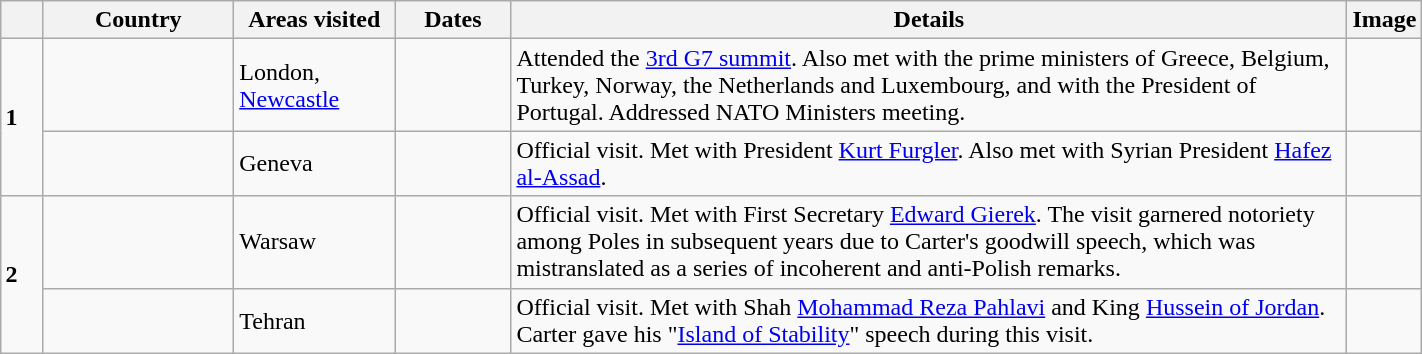<table class="wikitable sortable" border="1" style="margin: 1em auto 1em auto">
<tr>
<th style="width: 3%;"></th>
<th width=120>Country</th>
<th width=100>Areas visited</th>
<th width=70>Dates</th>
<th width=550>Details</th>
<th>Image</th>
</tr>
<tr>
<td rowspan=2><strong>1</strong></td>
<td></td>
<td>London,<br><a href='#'>Newcastle</a></td>
<td></td>
<td>Attended the <a href='#'>3rd G7 summit</a>. Also met with the prime ministers of Greece, Belgium, Turkey, Norway, the Netherlands and Luxembourg, and with the President of Portugal. Addressed NATO Ministers meeting.</td>
<td></td>
</tr>
<tr>
<td></td>
<td>Geneva</td>
<td></td>
<td>Official visit. Met with President <a href='#'>Kurt Furgler</a>. Also met with Syrian President <a href='#'>Hafez al-Assad</a>.</td>
<td></td>
</tr>
<tr>
<td rowspan=2><strong>2</strong></td>
<td></td>
<td>Warsaw</td>
<td></td>
<td>Official visit. Met with First Secretary <a href='#'>Edward Gierek</a>. The visit garnered notoriety among Poles in subsequent years due to Carter's goodwill speech, which was mistranslated as a series of incoherent and anti-Polish remarks.</td>
<td></td>
</tr>
<tr>
<td></td>
<td>Tehran</td>
<td></td>
<td>Official visit. Met with Shah <a href='#'>Mohammad Reza Pahlavi</a> and King <a href='#'>Hussein of Jordan</a>. Carter gave his "<a href='#'>Island of Stability</a>" speech during this visit.</td>
<td></td>
</tr>
</table>
